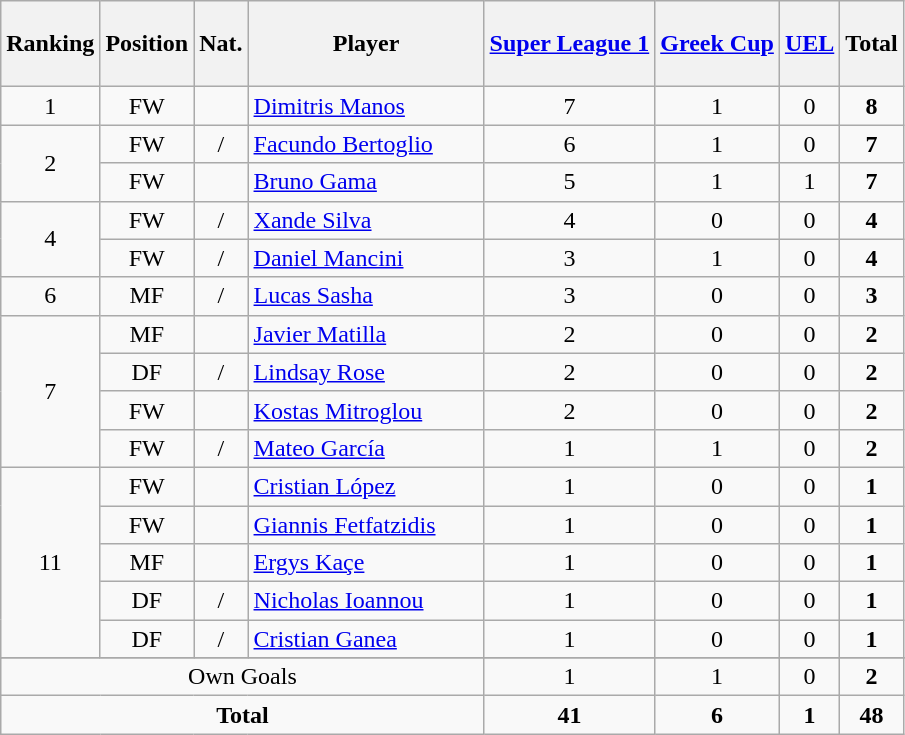<table class="wikitable sortable" style="text-align:center">
<tr>
<th height=50>Ranking</th>
<th height=50>Position</th>
<th height=50>Nat.</th>
<th width=150>Player</th>
<th height=50><a href='#'>Super League 1</a></th>
<th height=50><a href='#'>Greek Cup</a></th>
<th height=50><a href='#'>UEL</a></th>
<th height=50><strong>Total</strong></th>
</tr>
<tr>
<td>1</td>
<td>FW</td>
<td></td>
<td align="left"><a href='#'>Dimitris Manos</a></td>
<td>7</td>
<td>1</td>
<td>0</td>
<td><strong>8</strong></td>
</tr>
<tr>
<td rowspan=2>2</td>
<td>FW</td>
<td> / </td>
<td align="left"><a href='#'>Facundo Bertoglio</a></td>
<td>6</td>
<td>1</td>
<td>0</td>
<td><strong>7</strong></td>
</tr>
<tr>
<td>FW</td>
<td></td>
<td align="left"><a href='#'>Bruno Gama</a></td>
<td>5</td>
<td>1</td>
<td>1</td>
<td><strong>7</strong></td>
</tr>
<tr>
<td rowspan=2>4</td>
<td>FW</td>
<td> / </td>
<td align="left"><a href='#'>Xande Silva</a></td>
<td>4</td>
<td>0</td>
<td>0</td>
<td><strong>4</strong></td>
</tr>
<tr>
<td>FW</td>
<td> / </td>
<td align="left"><a href='#'>Daniel Mancini</a></td>
<td>3</td>
<td>1</td>
<td>0</td>
<td><strong>4</strong></td>
</tr>
<tr>
<td>6</td>
<td>MF</td>
<td> / </td>
<td align="left"><a href='#'>Lucas Sasha</a></td>
<td>3</td>
<td>0</td>
<td>0</td>
<td><strong>3</strong></td>
</tr>
<tr>
<td rowspan=4>7</td>
<td>MF</td>
<td></td>
<td align="left"><a href='#'>Javier Matilla</a></td>
<td>2</td>
<td>0</td>
<td>0</td>
<td><strong>2</strong></td>
</tr>
<tr>
<td>DF</td>
<td> / </td>
<td align="left"><a href='#'>Lindsay Rose</a></td>
<td>2</td>
<td>0</td>
<td>0</td>
<td><strong>2</strong></td>
</tr>
<tr>
<td>FW</td>
<td></td>
<td align="left"><a href='#'>Kostas Mitroglou</a></td>
<td>2</td>
<td>0</td>
<td>0</td>
<td><strong>2</strong></td>
</tr>
<tr>
<td>FW</td>
<td> / </td>
<td align="left"><a href='#'>Mateo García</a></td>
<td>1</td>
<td>1</td>
<td>0</td>
<td><strong>2</strong></td>
</tr>
<tr>
<td rowspan=5>11</td>
<td>FW</td>
<td></td>
<td align="left"><a href='#'>Cristian López</a></td>
<td>1</td>
<td>0</td>
<td>0</td>
<td><strong>1</strong></td>
</tr>
<tr>
<td>FW</td>
<td></td>
<td align="left"><a href='#'>Giannis Fetfatzidis</a></td>
<td>1</td>
<td>0</td>
<td>0</td>
<td><strong>1</strong></td>
</tr>
<tr>
<td>MF</td>
<td></td>
<td align="left"><a href='#'>Ergys Kaçe</a></td>
<td>1</td>
<td>0</td>
<td>0</td>
<td><strong>1</strong></td>
</tr>
<tr>
<td>DF</td>
<td> / </td>
<td align="left"><a href='#'>Nicholas Ioannou</a></td>
<td>1</td>
<td>0</td>
<td>0</td>
<td><strong>1</strong></td>
</tr>
<tr>
<td>DF</td>
<td> / </td>
<td align="left"><a href='#'>Cristian Ganea</a></td>
<td>1</td>
<td>0</td>
<td>0</td>
<td><strong>1</strong></td>
</tr>
<tr>
</tr>
<tr class="sortbottom">
<td colspan="4">Own Goals</td>
<td>1</td>
<td>1</td>
<td>0</td>
<td><strong>2</strong></td>
</tr>
<tr class="sortbottom">
<td colspan="4"><strong>Total</strong></td>
<td><strong>41</strong></td>
<td><strong>6</strong></td>
<td><strong>1</strong></td>
<td><strong>48</strong></td>
</tr>
</table>
